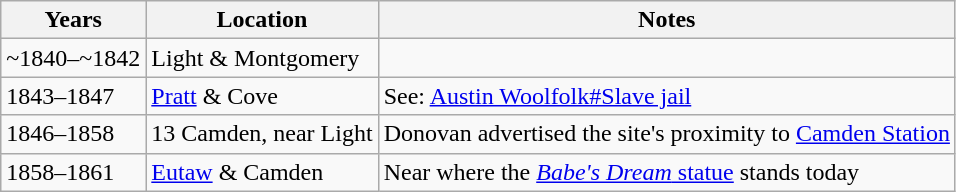<table class="wikitable">
<tr>
<th>Years</th>
<th>Location</th>
<th>Notes</th>
</tr>
<tr valign=top>
<td>~1840–~1842</td>
<td>Light & Montgomery</td>
<td></td>
</tr>
<tr valign=top>
<td>1843–1847</td>
<td><a href='#'>Pratt</a> & Cove</td>
<td>See: <a href='#'>Austin Woolfolk#Slave jail</a></td>
</tr>
<tr valign=top>
<td>1846–1858</td>
<td>13 Camden, near Light</td>
<td>Donovan advertised the site's proximity to <a href='#'>Camden Station</a></td>
</tr>
<tr valign=top>
<td>1858–1861</td>
<td><a href='#'>Eutaw</a> & Camden</td>
<td>Near where the <a href='#'><em>Babe's Dream</em> statue</a> stands today</td>
</tr>
</table>
